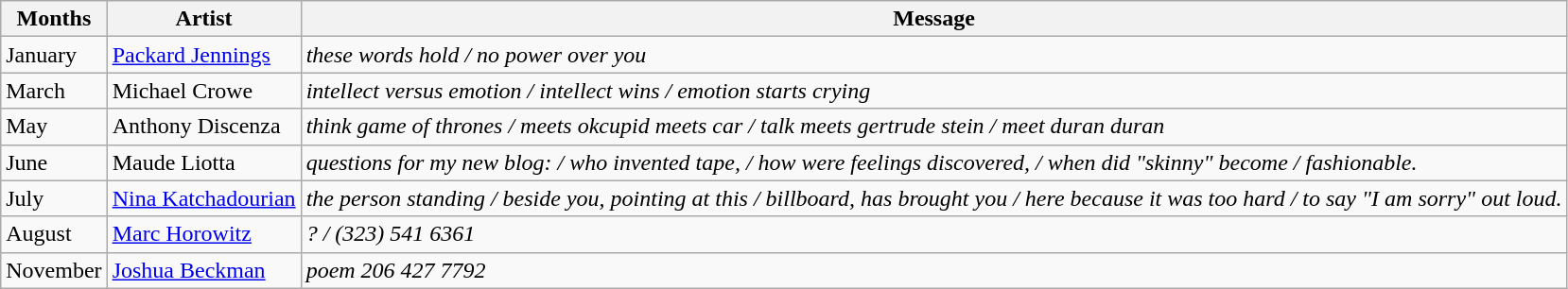<table class="wikitable">
<tr>
<th>Months</th>
<th>Artist</th>
<th>Message</th>
</tr>
<tr>
<td>January</td>
<td><a href='#'>Packard Jennings</a></td>
<td><em>these words hold / no power over you</em></td>
</tr>
<tr>
<td>March</td>
<td>Michael Crowe</td>
<td><em>intellect versus emotion / intellect wins / emotion starts crying</em></td>
</tr>
<tr>
<td>May</td>
<td>Anthony Discenza</td>
<td><em>think game of thrones / meets okcupid meets car / talk meets gertrude stein / meet duran duran</em></td>
</tr>
<tr>
<td>June</td>
<td>Maude Liotta</td>
<td><em>questions for my new blog: / who invented tape, / how were feelings discovered, / when did "skinny" become / fashionable.</em></td>
</tr>
<tr>
<td>July</td>
<td><a href='#'>Nina Katchadourian</a></td>
<td><em>the person standing / beside you, pointing at this / billboard, has brought you / here because it was too hard / to say "I am sorry" out loud.</em></td>
</tr>
<tr>
<td>August</td>
<td><a href='#'>Marc Horowitz</a></td>
<td><em>? / (323) 541 6361</em></td>
</tr>
<tr>
<td>November</td>
<td><a href='#'>Joshua Beckman</a></td>
<td><em>poem 206 427 7792</em></td>
</tr>
</table>
